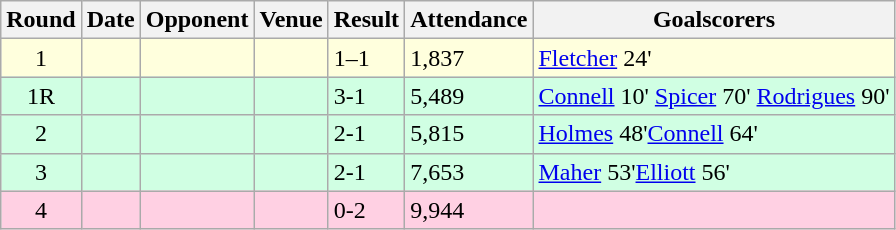<table class="wikitable">
<tr>
<th>Round</th>
<th>Date</th>
<th>Opponent</th>
<th>Venue</th>
<th>Result</th>
<th>Attendance</th>
<th>Goalscorers</th>
</tr>
<tr style="background: #ffffdd;">
<td align="center">1</td>
<td></td>
<td></td>
<td></td>
<td>1–1</td>
<td>1,837</td>
<td><a href='#'>Fletcher</a> 24'</td>
</tr>
<tr style="background: #d0ffe3;">
<td align="center">1R</td>
<td></td>
<td></td>
<td></td>
<td>3-1</td>
<td>5,489</td>
<td><a href='#'>Connell</a> 10' <a href='#'>Spicer</a> 70' <a href='#'>Rodrigues</a> 90'</td>
</tr>
<tr style="background: #d0ffe3;">
<td align="center">2</td>
<td></td>
<td></td>
<td></td>
<td>2-1</td>
<td>5,815</td>
<td><a href='#'>Holmes</a> 48'<a href='#'>Connell</a> 64'</td>
</tr>
<tr style="background: #d0ffe3;">
<td align="center">3</td>
<td></td>
<td></td>
<td></td>
<td>2-1</td>
<td>7,653</td>
<td><a href='#'>Maher</a> 53'<a href='#'>Elliott</a> 56'</td>
</tr>
<tr style="background: #ffd0e3;">
<td align="center">4</td>
<td></td>
<td></td>
<td></td>
<td>0-2</td>
<td>9,944</td>
<td></td>
</tr>
</table>
